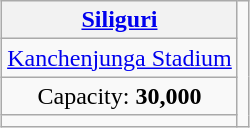<table class="wikitable" style="margin:1em auto; text-align:center">
<tr>
<th><a href='#'>Siliguri</a></th>
<td rowspan="4"></td>
</tr>
<tr>
<td><a href='#'>Kanchenjunga Stadium</a></td>
</tr>
<tr>
<td>Capacity: <strong>30,000</strong></td>
</tr>
<tr>
<td></td>
</tr>
</table>
